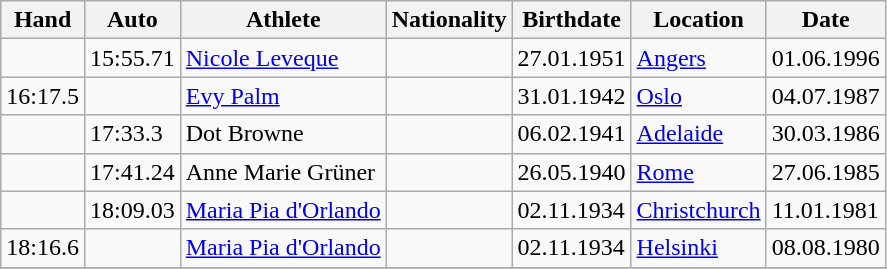<table class="wikitable">
<tr>
<th>Hand</th>
<th>Auto</th>
<th>Athlete</th>
<th>Nationality</th>
<th>Birthdate</th>
<th>Location</th>
<th>Date</th>
</tr>
<tr>
<td></td>
<td>15:55.71</td>
<td><a href='#'>Nicole Leveque</a></td>
<td></td>
<td>27.01.1951</td>
<td><a href='#'>Angers</a></td>
<td>01.06.1996</td>
</tr>
<tr>
<td>16:17.5</td>
<td></td>
<td><a href='#'>Evy Palm</a></td>
<td></td>
<td>31.01.1942</td>
<td><a href='#'>Oslo</a></td>
<td>04.07.1987</td>
</tr>
<tr>
<td></td>
<td>17:33.3</td>
<td>Dot Browne</td>
<td></td>
<td>06.02.1941</td>
<td><a href='#'>Adelaide</a></td>
<td>30.03.1986</td>
</tr>
<tr>
<td></td>
<td>17:41.24</td>
<td>Anne Marie Grüner</td>
<td></td>
<td>26.05.1940</td>
<td><a href='#'>Rome</a></td>
<td>27.06.1985</td>
</tr>
<tr>
<td></td>
<td>18:09.03</td>
<td><a href='#'>Maria Pia d'Orlando</a></td>
<td></td>
<td>02.11.1934</td>
<td><a href='#'>Christchurch</a></td>
<td>11.01.1981</td>
</tr>
<tr>
<td>18:16.6</td>
<td></td>
<td><a href='#'>Maria Pia d'Orlando</a></td>
<td></td>
<td>02.11.1934</td>
<td><a href='#'>Helsinki</a></td>
<td>08.08.1980</td>
</tr>
<tr>
</tr>
</table>
